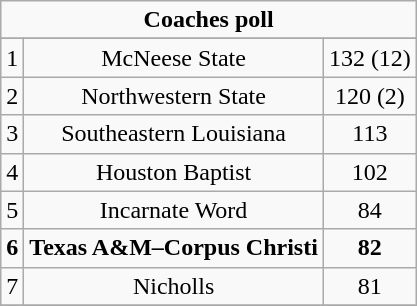<table class="wikitable">
<tr align="center">
<td align="center" Colspan="3"><strong>Coaches poll</strong></td>
</tr>
<tr align="center">
</tr>
<tr align="center">
<td>1</td>
<td>McNeese State</td>
<td>132 (12)</td>
</tr>
<tr align="center">
<td>2</td>
<td>Northwestern State</td>
<td>120 (2)</td>
</tr>
<tr align="center">
<td>3</td>
<td>Southeastern Louisiana</td>
<td>113</td>
</tr>
<tr align="center">
<td>4</td>
<td>Houston Baptist</td>
<td>102</td>
</tr>
<tr align="center">
<td>5</td>
<td>Incarnate Word</td>
<td>84</td>
</tr>
<tr align="center">
<td><strong>6</strong></td>
<td><strong>Texas A&M–Corpus Christi</strong></td>
<td><strong>82</strong></td>
</tr>
<tr align="center">
<td>7</td>
<td>Nicholls</td>
<td>81</td>
</tr>
<tr align="center">
</tr>
</table>
